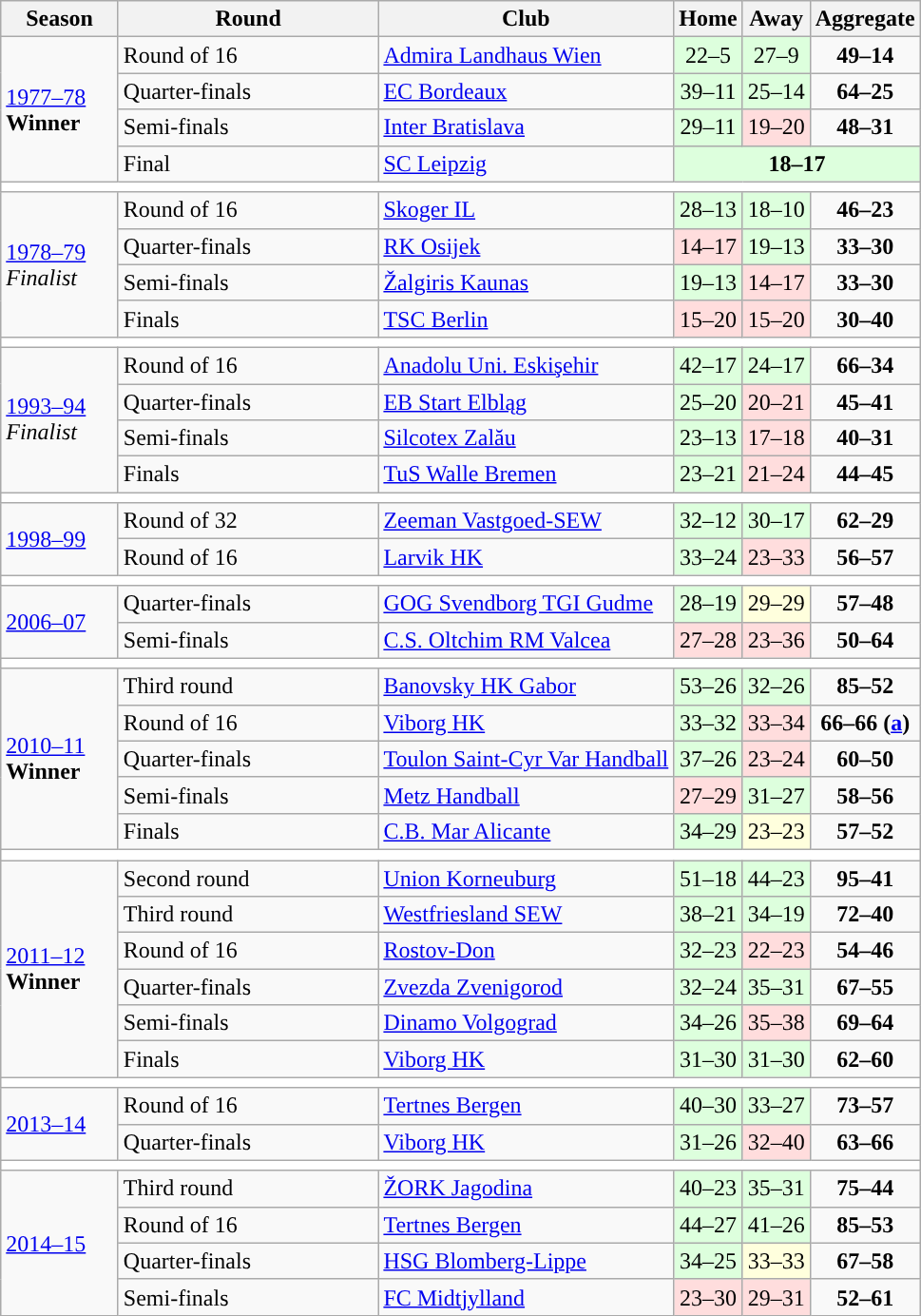<table class="wikitable">
<tr>
<th width=75>Season</th>
<th width=175>Round</th>
<th>Club</th>
<th>Home</th>
<th>Away</th>
<th>Aggregate</th>
</tr>
<tr>
<td rowspan=4><a href='#'>1977–78</a><br> <strong>Winner</strong></td>
<td>Round of 16</td>
<td> <a href='#'>Admira Landhaus Wien</a></td>
<td style="text-align:center; background:#dfd;">22–5</td>
<td style="text-align:center; background:#dfd;">27–9</td>
<td style="text-align:center;"><strong>49–14</strong></td>
</tr>
<tr>
<td>Quarter-finals</td>
<td> <a href='#'>EC Bordeaux</a></td>
<td style="text-align:center; background:#dfd;">39–11</td>
<td style="text-align:center; background:#dfd;">25–14</td>
<td style="text-align:center;"><strong>64–25</strong></td>
</tr>
<tr>
<td>Semi-finals</td>
<td> <a href='#'>Inter Bratislava</a></td>
<td style="text-align:center; background:#dfd;">29–11</td>
<td style="text-align:center; background:#fdd;">19–20</td>
<td style="text-align:center;"><strong>48–31</strong></td>
</tr>
<tr>
<td>Final</td>
<td> <a href='#'>SC Leipzig</a></td>
<td colspan=3; style="text-align:center; background:#dfd;"><strong>18–17</strong></td>
</tr>
<tr>
<td colspan=7 style="text-align: center;" bgcolor=white></td>
</tr>
<tr>
<td rowspan=4><a href='#'>1978–79</a><br> <em>Finalist</em></td>
<td>Round of 16</td>
<td> <a href='#'>Skoger IL</a></td>
<td style="text-align:center; background:#dfd;">28–13</td>
<td style="text-align:center; background:#dfd;">18–10</td>
<td style="text-align:center;"><strong>46–23</strong></td>
</tr>
<tr>
<td>Quarter-finals</td>
<td> <a href='#'>RK Osijek</a></td>
<td style="text-align:center; background:#fdd;">14–17</td>
<td style="text-align:center; background:#dfd;">19–13</td>
<td style="text-align:center;"><strong>33–30</strong></td>
</tr>
<tr>
<td>Semi-finals</td>
<td> <a href='#'>Žalgiris Kaunas</a></td>
<td style="text-align:center; background:#dfd;">19–13</td>
<td style="text-align:center; background:#fdd;">14–17</td>
<td style="text-align:center;"><strong>33–30</strong></td>
</tr>
<tr>
<td>Finals</td>
<td> <a href='#'>TSC Berlin</a></td>
<td style="text-align:center; background:#fdd;">15–20</td>
<td style="text-align:center; background:#fdd;">15–20</td>
<td style="text-align:center;"><strong>30–40</strong></td>
</tr>
<tr>
<td colspan=7 style="text-align: center;" bgcolor=white></td>
</tr>
<tr>
<td rowspan=4><a href='#'>1993–94</a><br> <em>Finalist</em></td>
<td>Round of 16</td>
<td> <a href='#'>Anadolu Uni. Eskişehir</a></td>
<td style="text-align:center; background:#dfd;">42–17</td>
<td style="text-align:center; background:#dfd;">24–17</td>
<td style="text-align:center;"><strong>66–34</strong></td>
</tr>
<tr>
<td>Quarter-finals</td>
<td> <a href='#'>EB Start Elbląg</a></td>
<td style="text-align:center; background:#dfd;">25–20</td>
<td style="text-align:center; background:#fdd;">20–21</td>
<td style="text-align:center;"><strong>45–41</strong></td>
</tr>
<tr>
<td>Semi-finals</td>
<td> <a href='#'>Silcotex Zalău</a></td>
<td style="text-align:center; background:#dfd;">23–13</td>
<td style="text-align:center; background:#fdd;">17–18</td>
<td style="text-align:center;"><strong>40–31</strong></td>
</tr>
<tr>
<td>Finals</td>
<td> <a href='#'>TuS Walle Bremen</a></td>
<td style="text-align:center; background:#dfd;">23–21</td>
<td style="text-align:center; background:#fdd;">21–24</td>
<td style="text-align:center;"><strong>44–45</strong></td>
</tr>
<tr>
<td colspan=7 style="text-align: center;" bgcolor=white></td>
</tr>
<tr>
<td rowspan=2><a href='#'>1998–99</a></td>
<td>Round of 32</td>
<td> <a href='#'>Zeeman Vastgoed-SEW</a></td>
<td style="text-align:center; background:#dfd;">32–12</td>
<td style="text-align:center; background:#dfd;">30–17</td>
<td style="text-align:center;"><strong>62–29</strong></td>
</tr>
<tr>
<td>Round of 16</td>
<td> <a href='#'>Larvik HK</a></td>
<td style="text-align:center; background:#dfd;">33–24</td>
<td style="text-align:center; background:#fdd;">23–33</td>
<td style="text-align:center;"><strong>56–57</strong></td>
</tr>
<tr>
<td colspan=7 style="text-align: center;" bgcolor=white></td>
</tr>
<tr>
<td rowspan=2><a href='#'>2006–07</a></td>
<td>Quarter-finals</td>
<td> <a href='#'>GOG Svendborg TGI Gudme</a></td>
<td style="text-align:center; background:#dfd;">28–19</td>
<td style="text-align:center; background:#ffd;">29–29</td>
<td style="text-align:center;"><strong>57–48</strong></td>
</tr>
<tr>
<td>Semi-finals</td>
<td> <a href='#'>C.S. Oltchim RM Valcea</a></td>
<td style="text-align:center; background:#fdd;">27–28</td>
<td style="text-align:center; background:#fdd;">23–36</td>
<td style="text-align:center;"><strong>50–64</strong></td>
</tr>
<tr>
<td colspan=7 style="text-align: center;" bgcolor=white></td>
</tr>
<tr>
<td rowspan=5><a href='#'>2010–11</a><br> <strong>Winner</strong></td>
<td>Third round</td>
<td> <a href='#'>Banovsky HK Gabor</a></td>
<td style="text-align:center; background:#dfd;">53–26</td>
<td style="text-align:center; background:#dfd;">32–26</td>
<td style="text-align:center;"><strong>85–52</strong></td>
</tr>
<tr>
<td>Round of 16</td>
<td> <a href='#'>Viborg HK</a></td>
<td style="text-align:center; background:#dfd;">33–32</td>
<td style="text-align:center; background:#fdd;">33–34</td>
<td style="text-align:center;"><strong>66–66 (<a href='#'>a</a>)</strong></td>
</tr>
<tr>
<td>Quarter-finals</td>
<td> <a href='#'>Toulon Saint-Cyr Var Handball</a></td>
<td style="text-align:center; background:#dfd;">37–26</td>
<td style="text-align:center; background:#fdd;">23–24</td>
<td style="text-align:center;"><strong>60–50</strong></td>
</tr>
<tr>
<td>Semi-finals</td>
<td> <a href='#'>Metz Handball</a></td>
<td style="text-align:center; background:#fdd;">27–29</td>
<td style="text-align:center; background:#dfd;">31–27</td>
<td style="text-align:center;"><strong>58–56</strong></td>
</tr>
<tr>
<td>Finals</td>
<td> <a href='#'>C.B. Mar Alicante</a></td>
<td style="text-align:center; background:#dfd;">34–29</td>
<td style="text-align:center; background:#ffd;">23–23</td>
<td style="text-align:center;"><strong>57–52</strong></td>
</tr>
<tr>
<td colspan=7 style="text-align: center;" bgcolor=white></td>
</tr>
<tr>
<td rowspan=6><a href='#'>2011–12</a><br> <strong>Winner</strong></td>
<td>Second round</td>
<td> <a href='#'>Union Korneuburg</a></td>
<td style="text-align:center; background:#dfd;">51–18</td>
<td style="text-align:center; background:#dfd;">44–23</td>
<td style="text-align:center;"><strong>95–41</strong></td>
</tr>
<tr>
<td>Third round</td>
<td> <a href='#'>Westfriesland SEW</a></td>
<td style="text-align:center; background:#dfd;">38–21</td>
<td style="text-align:center; background:#dfd;">34–19</td>
<td style="text-align:center;"><strong>72–40</strong></td>
</tr>
<tr>
<td>Round of 16</td>
<td> <a href='#'>Rostov-Don</a></td>
<td style="text-align:center; background:#dfd;">32–23</td>
<td style="text-align:center; background:#fdd;">22–23</td>
<td style="text-align:center;"><strong>54–46</strong></td>
</tr>
<tr>
<td>Quarter-finals</td>
<td> <a href='#'>Zvezda Zvenigorod</a></td>
<td style="text-align:center; background:#dfd;">32–24</td>
<td style="text-align:center; background:#dfd;">35–31</td>
<td style="text-align:center;"><strong>67–55</strong></td>
</tr>
<tr>
<td>Semi-finals</td>
<td> <a href='#'>Dinamo Volgograd</a></td>
<td style="text-align:center; background:#dfd;">34–26</td>
<td style="text-align:center; background:#fdd;">35–38</td>
<td style="text-align:center;"><strong>69–64</strong></td>
</tr>
<tr>
<td>Finals</td>
<td> <a href='#'>Viborg HK</a></td>
<td style="text-align:center; background:#dfd;">31–30</td>
<td style="text-align:center; background:#dfd;">31–30</td>
<td style="text-align:center;"><strong>62–60</strong></td>
</tr>
<tr>
<td colspan=7 style="text-align: center;" bgcolor=white></td>
</tr>
<tr>
<td rowspan=2><a href='#'>2013–14</a></td>
<td>Round of 16</td>
<td> <a href='#'>Tertnes Bergen</a></td>
<td style="text-align:center; background:#dfd;">40–30</td>
<td style="text-align:center; background:#dfd;">33–27</td>
<td style="text-align:center;"><strong>73–57</strong></td>
</tr>
<tr>
<td>Quarter-finals</td>
<td> <a href='#'>Viborg HK</a></td>
<td style="text-align:center; background:#dfd;">31–26</td>
<td style="text-align:center; background:#fdd;">32–40</td>
<td style="text-align:center;"><strong>63–66</strong></td>
</tr>
<tr>
<td colspan=7 style="text-align: center;" bgcolor=white></td>
</tr>
<tr>
<td rowspan=4><a href='#'>2014–15</a></td>
<td>Third round</td>
<td> <a href='#'>ŽORK Jagodina</a></td>
<td style="text-align:center; background:#dfd;">40–23</td>
<td style="text-align:center; background:#dfd;">35–31</td>
<td style="text-align:center;"><strong>75–44</strong></td>
</tr>
<tr>
<td>Round of 16</td>
<td> <a href='#'>Tertnes Bergen</a></td>
<td style="text-align:center; background:#dfd;">44–27</td>
<td style="text-align:center; background:#dfd;">41–26</td>
<td style="text-align:center;"><strong>85–53</strong></td>
</tr>
<tr>
<td>Quarter-finals</td>
<td> <a href='#'>HSG Blomberg-Lippe</a></td>
<td style="text-align:center; background:#dfd;">34–25</td>
<td style="text-align:center; background:#ffd;">33–33</td>
<td style="text-align:center;"><strong>67–58</strong></td>
</tr>
<tr>
<td>Semi-finals</td>
<td> <a href='#'>FC Midtjylland</a></td>
<td style="text-align:center; background:#fdd;">23–30</td>
<td style="text-align:center; background:#fdd;">29–31</td>
<td style="text-align:center;"><strong>52–61</strong></td>
</tr>
</table>
